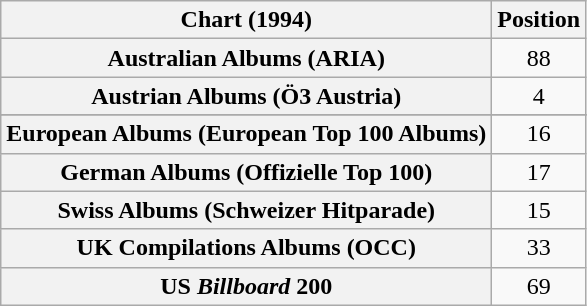<table class="wikitable plainrowheaders sortable" style="text-align:center">
<tr>
<th>Chart (1994)</th>
<th>Position</th>
</tr>
<tr>
<th scope="row">Australian Albums (ARIA)</th>
<td>88</td>
</tr>
<tr>
<th scope="row">Austrian Albums (Ö3 Austria)</th>
<td>4</td>
</tr>
<tr>
</tr>
<tr>
<th scope="row">European Albums (European Top 100 Albums)</th>
<td>16</td>
</tr>
<tr>
<th scope="row">German Albums (Offizielle Top 100)</th>
<td>17</td>
</tr>
<tr>
<th scope="row">Swiss Albums (Schweizer Hitparade)</th>
<td>15</td>
</tr>
<tr>
<th scope="row">UK Compilations Albums (OCC)</th>
<td>33</td>
</tr>
<tr>
<th scope="row">US <em>Billboard</em> 200</th>
<td>69</td>
</tr>
</table>
